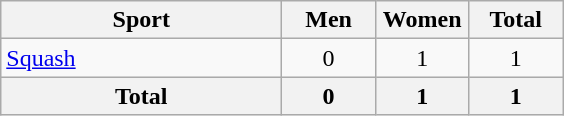<table class="wikitable sortable" style="text-align:center;">
<tr>
<th width=180>Sport</th>
<th width=55>Men</th>
<th width=55>Women</th>
<th width=55>Total</th>
</tr>
<tr>
<td align=left><a href='#'>Squash</a></td>
<td>0</td>
<td>1</td>
<td>1</td>
</tr>
<tr>
<th>Total</th>
<th>0</th>
<th>1</th>
<th>1</th>
</tr>
</table>
